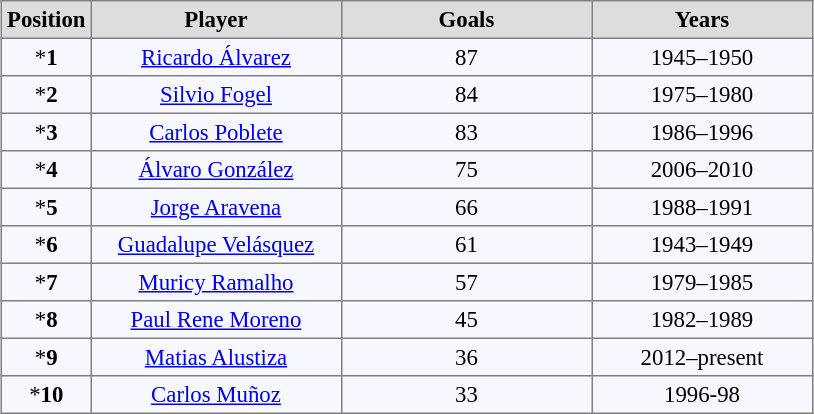<table align="center" bgcolor="#f7f8ff" cellpadding="3" cellspacing="0" border="1" style="font-size: 95%; border: gray solid 1px; border-collapse: collapse;">
<tr align=center bgcolor=#DDDDDD style="color:black;">
<th width="40">Position</th>
<th width="160">Player</th>
<th width="160">Goals</th>
<th width="140">Years</th>
</tr>
<tr align=center>
<td>*<strong>1</strong></td>
<td> <a href='#'>Ricardo Álvarez</a></td>
<td>87</td>
<td>1945–1950</td>
</tr>
<tr align=center>
<td>*<strong>2</strong></td>
<td> <a href='#'>Silvio Fogel</a></td>
<td>84</td>
<td>1975–1980</td>
</tr>
<tr align=center>
<td>*<strong>3</strong></td>
<td> <a href='#'>Carlos Poblete</a></td>
<td>83</td>
<td>1986–1996</td>
</tr>
<tr align=center>
<td>*<strong>4</strong></td>
<td> <a href='#'>Álvaro González</a></td>
<td>75</td>
<td>2006–2010</td>
</tr>
<tr align=center>
<td>*<strong>5</strong></td>
<td> <a href='#'>Jorge Aravena</a></td>
<td>66</td>
<td>1988–1991</td>
</tr>
<tr align=center>
<td>*<strong>6</strong></td>
<td> <a href='#'>Guadalupe Velásquez</a></td>
<td>61</td>
<td>1943–1949</td>
</tr>
<tr align=center>
<td>*<strong>7</strong></td>
<td> <a href='#'>Muricy Ramalho</a></td>
<td>57</td>
<td>1979–1985</td>
</tr>
<tr align=center>
<td>*<strong>8</strong></td>
<td> <a href='#'>Paul Rene Moreno</a></td>
<td>45</td>
<td>1982–1989</td>
</tr>
<tr align=center>
<td>*<strong>9</strong></td>
<td> <a href='#'>Matias Alustiza</a></td>
<td>36</td>
<td>2012–present</td>
</tr>
<tr align=center>
<td>*<strong>10</strong></td>
<td> <a href='#'>Carlos Muñoz</a></td>
<td>33</td>
<td>1996-98</td>
</tr>
</table>
